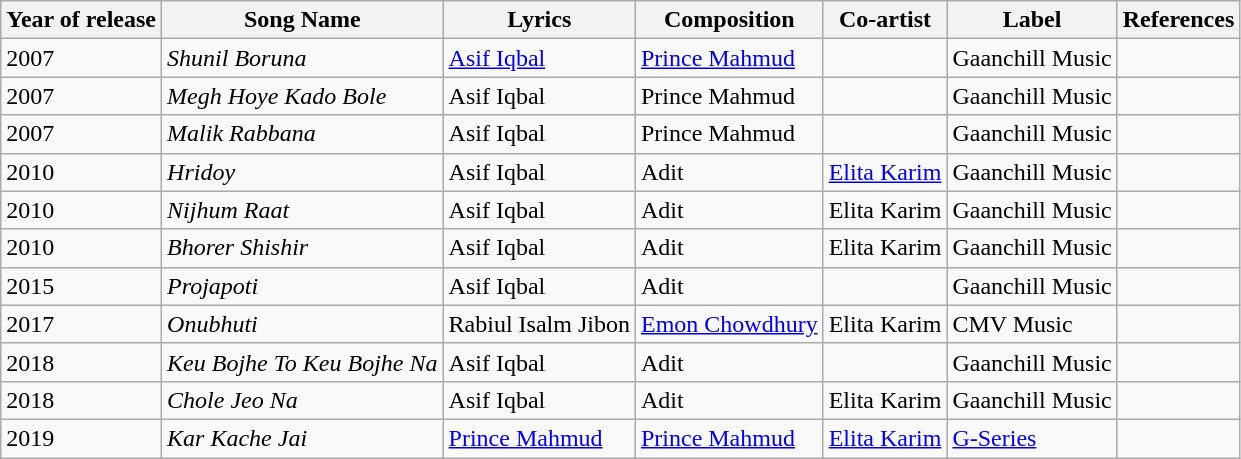<table class="wikitable" style="border: none;">
<tr>
<th scope="col">Year of release</th>
<th scope="col">Song Name</th>
<th scope="col">Lyrics</th>
<th scope="col">Composition</th>
<th scope="col">Co-artist</th>
<th scope="col">Label</th>
<th scope="col">References</th>
</tr>
<tr>
<td>2007</td>
<td><em>Shunil Boruna</em></td>
<td><a href='#'>Asif Iqbal</a></td>
<td><a href='#'>Prince Mahmud</a></td>
<td></td>
<td>Gaanchill Music</td>
<td></td>
</tr>
<tr>
<td>2007</td>
<td><em>Megh Hoye Kado Bole</em></td>
<td>Asif Iqbal</td>
<td>Prince Mahmud</td>
<td></td>
<td>Gaanchill Music</td>
<td></td>
</tr>
<tr>
<td>2007</td>
<td><em>Malik Rabbana</em></td>
<td>Asif Iqbal</td>
<td>Prince Mahmud</td>
<td></td>
<td>Gaanchill Music</td>
<td></td>
</tr>
<tr>
<td>2010</td>
<td><em>Hridoy</em></td>
<td>Asif Iqbal</td>
<td>Adit</td>
<td><a href='#'>Elita Karim</a></td>
<td>Gaanchill Music</td>
<td></td>
</tr>
<tr>
<td>2010</td>
<td><em>Nijhum Raat</em></td>
<td>Asif Iqbal</td>
<td>Adit</td>
<td>Elita Karim</td>
<td>Gaanchill Music</td>
<td></td>
</tr>
<tr>
<td>2010</td>
<td><em>Bhorer Shishir</em></td>
<td>Asif Iqbal</td>
<td>Adit</td>
<td>Elita Karim</td>
<td>Gaanchill Music</td>
<td></td>
</tr>
<tr>
<td>2015</td>
<td><em>Projapoti</em></td>
<td>Asif Iqbal</td>
<td>Adit</td>
<td></td>
<td>Gaanchill Music</td>
<td></td>
</tr>
<tr>
<td>2017</td>
<td><em>Onubhuti</em></td>
<td>Rabiul Isalm Jibon</td>
<td><a href='#'>Emon Chowdhury</a></td>
<td>Elita Karim</td>
<td>CMV Music</td>
<td></td>
</tr>
<tr>
<td>2018</td>
<td><em>Keu Bojhe To Keu Bojhe Na</em></td>
<td>Asif Iqbal</td>
<td>Adit</td>
<td></td>
<td>Gaanchill Music</td>
<td></td>
</tr>
<tr>
<td>2018</td>
<td><em>Chole Jeo Na</em></td>
<td>Asif Iqbal</td>
<td>Adit</td>
<td>Elita Karim</td>
<td>Gaanchill Music</td>
<td></td>
</tr>
<tr>
<td>2019</td>
<td><em>Kar Kache Jai</em></td>
<td><a href='#'>Prince Mahmud</a></td>
<td><a href='#'>Prince Mahmud</a></td>
<td><a href='#'>Elita Karim</a></td>
<td><a href='#'>G-Series</a></td>
<td></td>
</tr>
</table>
